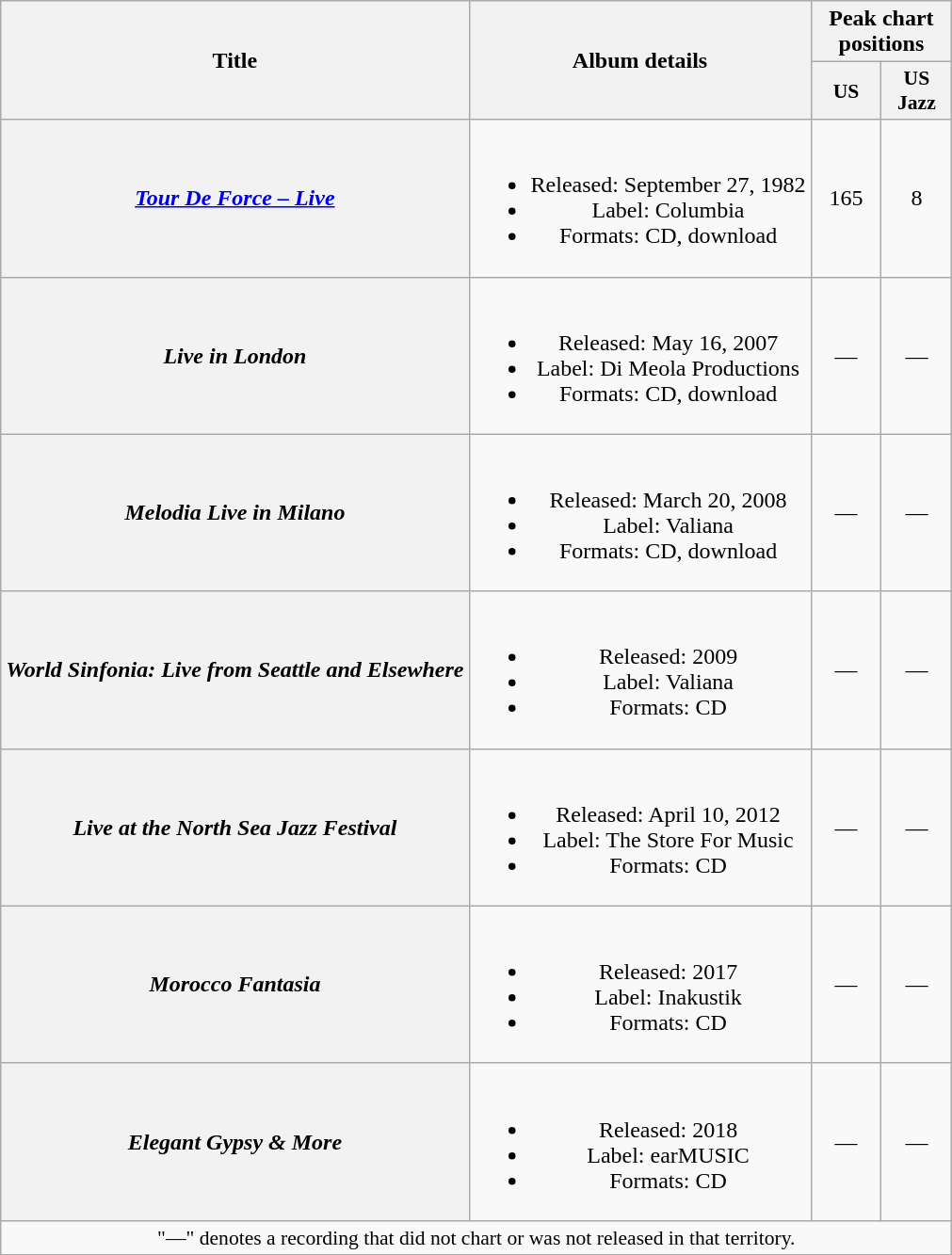<table class="wikitable plainrowheaders" style="text-align:center;">
<tr>
<th scope="col" rowspan="2">Title</th>
<th scope="col" rowspan="2">Album details</th>
<th scope="col" colspan="2">Peak chart positions</th>
</tr>
<tr>
<th scope="col" style="width:3em;font-size:90%;">US<br></th>
<th scope="col" style="width:3em;font-size:90%;">US Jazz<br></th>
</tr>
<tr>
<th scope="row"><em><a href='#'>Tour De Force – Live</a></em></th>
<td><br><ul><li>Released: September 27, 1982</li><li>Label: Columbia</li><li>Formats: CD, download</li></ul></td>
<td>165</td>
<td>8</td>
</tr>
<tr>
<th scope="row"><em>Live in London</em></th>
<td><br><ul><li>Released: May 16, 2007</li><li>Label: Di Meola Productions</li><li>Formats: CD, download</li></ul></td>
<td>—</td>
<td>—</td>
</tr>
<tr>
<th scope="row"><em>Melodia Live in Milano</em></th>
<td><br><ul><li>Released: March 20, 2008</li><li>Label: Valiana</li><li>Formats: CD, download</li></ul></td>
<td>—</td>
<td>—</td>
</tr>
<tr>
<th scope="row"><em>World Sinfonia: Live from Seattle and Elsewhere</em></th>
<td><br><ul><li>Released: 2009</li><li>Label: Valiana</li><li>Formats: CD</li></ul></td>
<td>—</td>
<td>—</td>
</tr>
<tr>
<th scope="row"><em>Live at the North Sea Jazz Festival</em></th>
<td><br><ul><li>Released: April 10, 2012</li><li>Label: The Store For Music</li><li>Formats: CD</li></ul></td>
<td>—</td>
<td>—</td>
</tr>
<tr>
<th scope="row"><em>Morocco Fantasia</em></th>
<td><br><ul><li>Released: 2017</li><li>Label: Inakustik</li><li>Formats: CD</li></ul></td>
<td>—</td>
<td>—</td>
</tr>
<tr>
<th scope="row"><em>Elegant Gypsy & More</em></th>
<td><br><ul><li>Released: 2018</li><li>Label: earMUSIC</li><li>Formats: CD</li></ul></td>
<td>—</td>
<td>—</td>
</tr>
<tr>
<td colspan="15" style="font-size:90%">"—" denotes a recording that did not chart or was not released in that territory.</td>
</tr>
</table>
